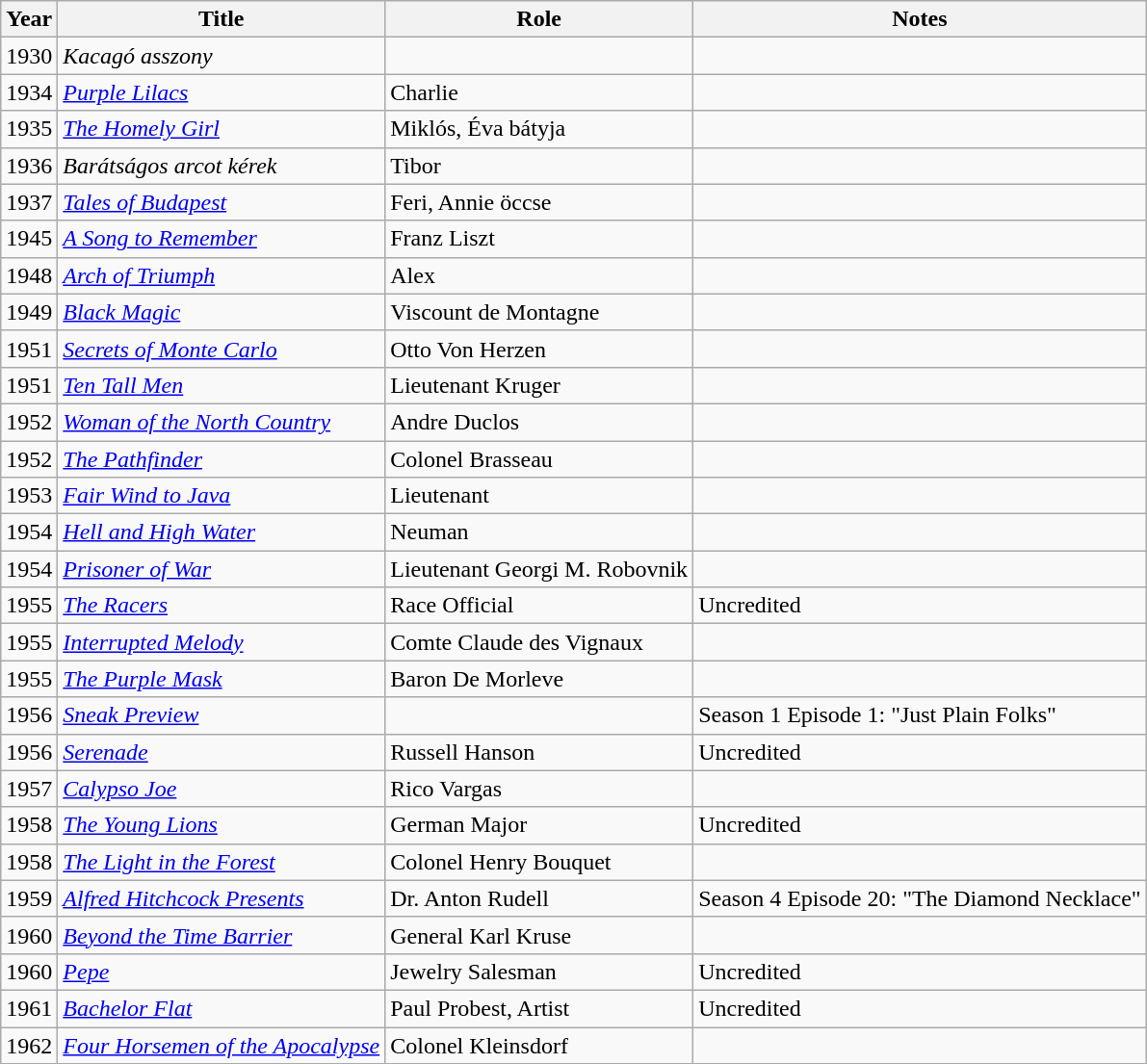<table class="wikitable">
<tr>
<th>Year</th>
<th>Title</th>
<th>Role</th>
<th>Notes</th>
</tr>
<tr>
<td>1930</td>
<td><em>Kacagó asszony</em></td>
<td></td>
<td></td>
</tr>
<tr>
<td>1934</td>
<td><em><a href='#'>Purple Lilacs</a></em></td>
<td>Charlie</td>
<td></td>
</tr>
<tr>
<td>1935</td>
<td><em><a href='#'>The Homely Girl</a></em></td>
<td>Miklós, Éva bátyja</td>
<td></td>
</tr>
<tr>
<td>1936</td>
<td><em>Barátságos arcot kérek</em></td>
<td>Tibor</td>
<td></td>
</tr>
<tr>
<td>1937</td>
<td><em><a href='#'>Tales of Budapest</a></em></td>
<td>Feri, Annie öccse</td>
<td></td>
</tr>
<tr>
<td>1945</td>
<td><em><a href='#'>A Song to Remember</a></em></td>
<td>Franz Liszt</td>
<td></td>
</tr>
<tr>
<td>1948</td>
<td><em><a href='#'>Arch of Triumph</a></em></td>
<td>Alex</td>
<td></td>
</tr>
<tr>
<td>1949</td>
<td><em><a href='#'>Black Magic</a></em></td>
<td>Viscount de Montagne</td>
<td></td>
</tr>
<tr>
<td>1951</td>
<td><em><a href='#'>Secrets of Monte Carlo</a></em></td>
<td>Otto Von Herzen</td>
<td></td>
</tr>
<tr>
<td>1951</td>
<td><em><a href='#'>Ten Tall Men</a></em></td>
<td>Lieutenant Kruger</td>
<td></td>
</tr>
<tr>
<td>1952</td>
<td><em><a href='#'>Woman of the North Country</a></em></td>
<td>Andre Duclos</td>
<td></td>
</tr>
<tr>
<td>1952</td>
<td><em><a href='#'>The Pathfinder</a></em></td>
<td>Colonel Brasseau</td>
<td></td>
</tr>
<tr>
<td>1953</td>
<td><em><a href='#'>Fair Wind to Java</a></em></td>
<td>Lieutenant</td>
<td></td>
</tr>
<tr>
<td>1954</td>
<td><em><a href='#'>Hell and High Water</a></em></td>
<td>Neuman</td>
<td></td>
</tr>
<tr>
<td>1954</td>
<td><em><a href='#'>Prisoner of War</a></em></td>
<td>Lieutenant Georgi M. Robovnik</td>
<td></td>
</tr>
<tr>
<td>1955</td>
<td><em><a href='#'>The Racers</a></em></td>
<td>Race Official</td>
<td>Uncredited</td>
</tr>
<tr>
<td>1955</td>
<td><em><a href='#'>Interrupted Melody</a></em></td>
<td>Comte Claude des Vignaux</td>
<td></td>
</tr>
<tr>
<td>1955</td>
<td><em><a href='#'>The Purple Mask</a></em></td>
<td>Baron De Morleve</td>
<td></td>
</tr>
<tr>
<td>1956</td>
<td><em><a href='#'>Sneak Preview</a></em></td>
<td></td>
<td>Season 1 Episode 1: "Just Plain Folks"</td>
</tr>
<tr>
<td>1956</td>
<td><em><a href='#'>Serenade</a></em></td>
<td>Russell Hanson</td>
<td>Uncredited</td>
</tr>
<tr>
<td>1957</td>
<td><em><a href='#'>Calypso Joe</a></em></td>
<td>Rico Vargas</td>
<td></td>
</tr>
<tr>
<td>1958</td>
<td><em><a href='#'>The Young Lions</a></em></td>
<td>German Major</td>
<td>Uncredited</td>
</tr>
<tr>
<td>1958</td>
<td><em><a href='#'>The Light in the Forest</a></em></td>
<td>Colonel Henry Bouquet</td>
<td></td>
</tr>
<tr>
<td>1959</td>
<td><em><a href='#'>Alfred Hitchcock Presents</a></em></td>
<td>Dr. Anton Rudell</td>
<td>Season 4 Episode 20: "The Diamond Necklace"</td>
</tr>
<tr>
<td>1960</td>
<td><em><a href='#'>Beyond the Time Barrier</a></em></td>
<td>General Karl Kruse</td>
<td></td>
</tr>
<tr>
<td>1960</td>
<td><em><a href='#'>Pepe</a></em></td>
<td>Jewelry Salesman</td>
<td>Uncredited</td>
</tr>
<tr>
<td>1961</td>
<td><em><a href='#'>Bachelor Flat</a></em></td>
<td>Paul Probest, Artist</td>
<td>Uncredited</td>
</tr>
<tr>
<td>1962</td>
<td><em><a href='#'>Four Horsemen of the Apocalypse</a></em></td>
<td>Colonel Kleinsdorf</td>
<td></td>
</tr>
</table>
